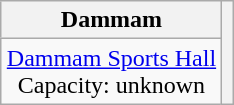<table class="wikitable" style="margin:1em auto; text-align:center;">
<tr>
<th style="border-left:none; border-right;">Dammam</th>
<th rowspan="6"></th>
</tr>
<tr>
<td><a href='#'>Dammam Sports Hall</a><br>Capacity: unknown</td>
</tr>
</table>
